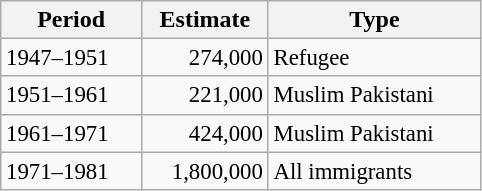<table class="wikitable floatright" style="width: 321px">
<tr>
<th>Period</th>
<th>Estimate</th>
<th>Type</th>
</tr>
<tr>
<td style="font-size: 95%;">1947–1951</td>
<td style="font-size: 95%; text-align: right;">274,000</td>
<td style="font-size: 95%; text-align: left;">Refugee</td>
</tr>
<tr>
<td style="font-size: 95%;">1951–1961</td>
<td style="font-size: 95%; text-align: right;">221,000</td>
<td style="font-size: 95%; text-align: left;">Muslim Pakistani</td>
</tr>
<tr>
<td style="font-size: 95%;">1961–1971</td>
<td style="font-size: 95%; text-align: right;">424,000</td>
<td style="font-size: 95%; text-align: left;">Muslim Pakistani</td>
</tr>
<tr>
<td style="font-size: 95%;">1971–1981</td>
<td style="font-size: 95%; text-align: right;">1,800,000</td>
<td style="font-size: 95%; text-align: left;">All immigrants</td>
</tr>
</table>
